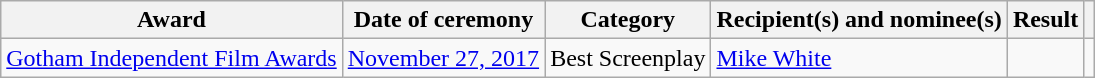<table class="wikitable plainrowheaders sortable">
<tr>
<th scope="col">Award</th>
<th scope="col">Date of ceremony</th>
<th scope="col">Category</th>
<th scope="col">Recipient(s) and nominee(s)</th>
<th scope="col">Result</th>
<th scope="col" class="unsortable"></th>
</tr>
<tr>
<td><a href='#'>Gotham Independent Film Awards</a></td>
<td><a href='#'>November 27, 2017</a></td>
<td>Best Screenplay</td>
<td><a href='#'>Mike White</a></td>
<td></td>
<td style="text-align:center;"></td>
</tr>
</table>
